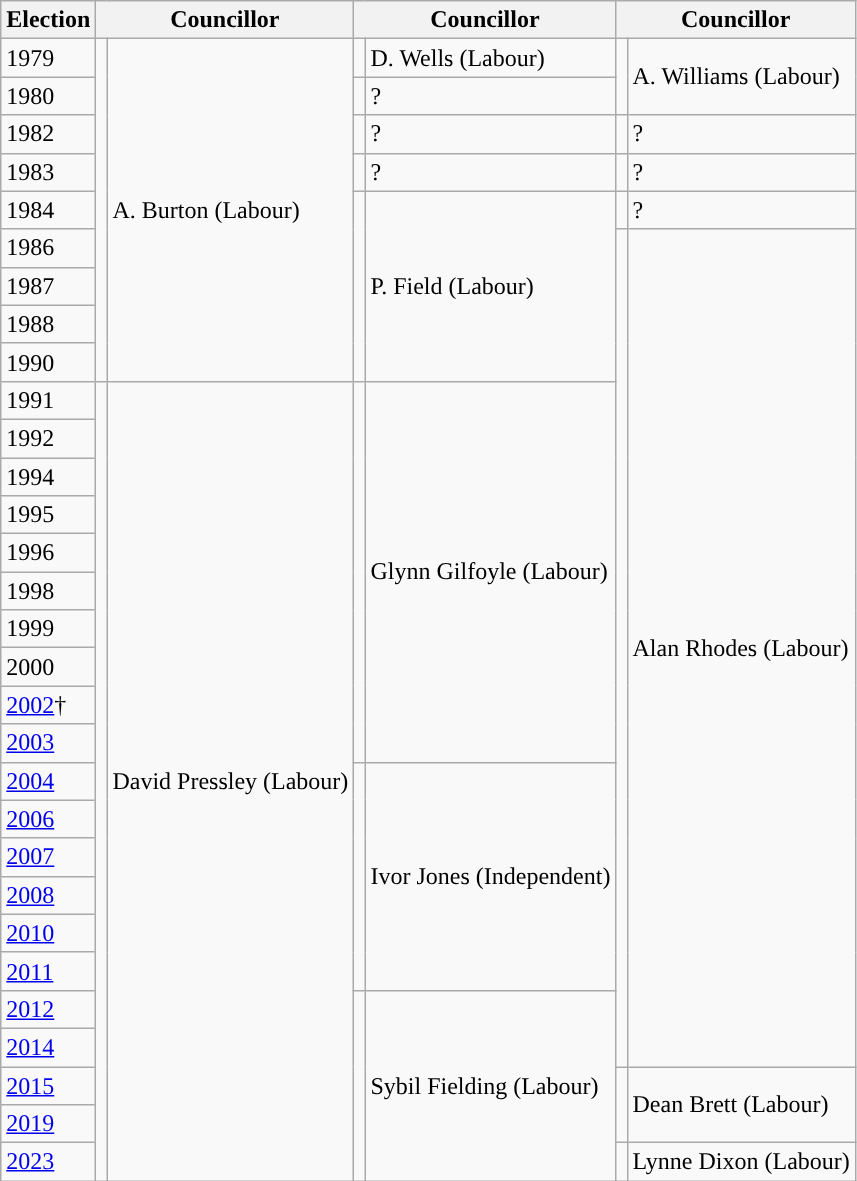<table class="wikitable">
<tr>
<th>Election</th>
<th colspan="2">Councillor</th>
<th colspan="2">Councillor</th>
<th colspan="2">Councillor</th>
</tr>
<tr>
<td>1979</td>
<td rowspan="9" style="background-color: "></td>
<td rowspan="9">A. Burton (Labour)</td>
<td style="background-color: "></td>
<td>D. Wells (Labour)</td>
<td rowspan="2" style="background-color: "></td>
<td rowspan="2">A. Williams (Labour)</td>
</tr>
<tr>
<td>1980</td>
<td></td>
<td>?</td>
</tr>
<tr>
<td>1982</td>
<td></td>
<td>?</td>
<td></td>
<td>?</td>
</tr>
<tr>
<td>1983</td>
<td></td>
<td>?</td>
<td></td>
<td>?</td>
</tr>
<tr>
<td>1984</td>
<td rowspan="5" style="background-color: "></td>
<td rowspan="5">P. Field (Labour)</td>
<td></td>
<td>?</td>
</tr>
<tr>
<td>1986</td>
<td rowspan="22" style="background-color: "></td>
<td rowspan="22">Alan Rhodes (Labour)</td>
</tr>
<tr>
<td>1987</td>
</tr>
<tr>
<td>1988</td>
</tr>
<tr>
<td>1990</td>
</tr>
<tr>
<td>1991</td>
<td rowspan="21" style="background-color: "></td>
<td rowspan="21">David Pressley (Labour)</td>
<td rowspan="10" style="background-color: "></td>
<td rowspan="10">Glynn Gilfoyle (Labour)</td>
</tr>
<tr>
<td>1992</td>
</tr>
<tr>
<td>1994</td>
</tr>
<tr>
<td>1995</td>
</tr>
<tr>
<td>1996</td>
</tr>
<tr>
<td>1998</td>
</tr>
<tr>
<td>1999</td>
</tr>
<tr>
<td>2000</td>
</tr>
<tr>
<td><a href='#'>2002</a>†</td>
</tr>
<tr>
<td><a href='#'>2003</a></td>
</tr>
<tr>
<td><a href='#'>2004</a></td>
<td rowspan="6" style="background-color: "></td>
<td rowspan="6">Ivor Jones (Independent)</td>
</tr>
<tr>
<td><a href='#'>2006</a></td>
</tr>
<tr>
<td><a href='#'>2007</a></td>
</tr>
<tr>
<td><a href='#'>2008</a></td>
</tr>
<tr>
<td><a href='#'>2010</a></td>
</tr>
<tr>
<td><a href='#'>2011</a></td>
</tr>
<tr>
<td><a href='#'>2012</a></td>
<td rowspan="5" style="background-color: "></td>
<td rowspan="5">Sybil Fielding (Labour)</td>
</tr>
<tr>
<td><a href='#'>2014</a></td>
</tr>
<tr>
<td><a href='#'>2015</a></td>
<td rowspan="2" style="background-color: "></td>
<td rowspan="2">Dean Brett (Labour)</td>
</tr>
<tr>
<td><a href='#'>2019</a></td>
</tr>
<tr>
<td><a href='#'>2023</a></td>
<td rowspan="2" style="background-color: "></td>
<td>Lynne Dixon (Labour)</td>
</tr>
</table>
